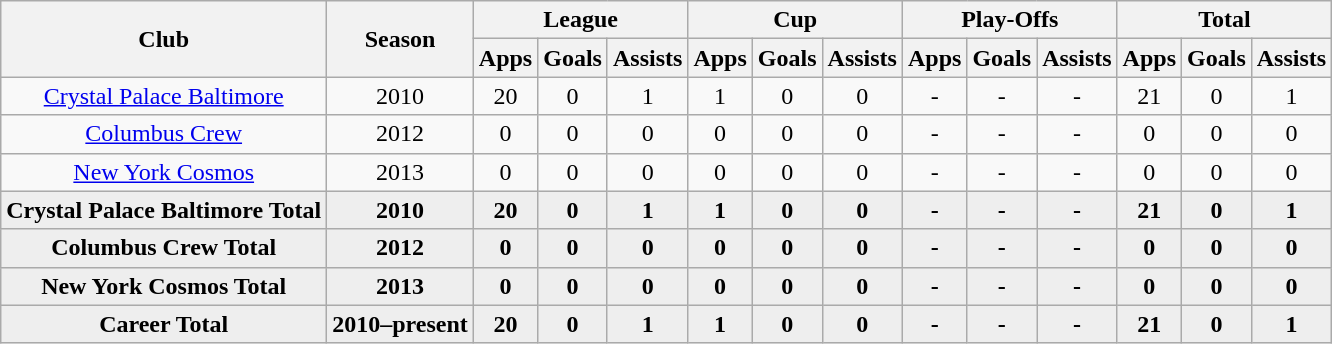<table class="wikitable" style="text-align: center;">
<tr>
<th rowspan="2">Club</th>
<th rowspan="2">Season</th>
<th colspan="3">League</th>
<th colspan="3">Cup</th>
<th colspan="3">Play-Offs</th>
<th colspan="3">Total</th>
</tr>
<tr>
<th>Apps</th>
<th>Goals</th>
<th>Assists</th>
<th>Apps</th>
<th>Goals</th>
<th>Assists</th>
<th>Apps</th>
<th>Goals</th>
<th>Assists</th>
<th>Apps</th>
<th>Goals</th>
<th>Assists</th>
</tr>
<tr>
<td rowspan="1" valign="top"><a href='#'>Crystal Palace Baltimore</a></td>
<td>2010</td>
<td>20</td>
<td>0</td>
<td>1</td>
<td>1</td>
<td>0</td>
<td>0</td>
<td>-</td>
<td>-</td>
<td>-</td>
<td>21</td>
<td>0</td>
<td>1</td>
</tr>
<tr>
<td rowspan="1" valign="top"><a href='#'>Columbus Crew</a></td>
<td>2012</td>
<td>0</td>
<td>0</td>
<td>0</td>
<td>0</td>
<td>0</td>
<td>0</td>
<td>-</td>
<td>-</td>
<td>-</td>
<td>0</td>
<td>0</td>
<td>0</td>
</tr>
<tr>
<td rowspan="1" valign="top"><a href='#'>New York Cosmos</a></td>
<td>2013</td>
<td>0</td>
<td>0</td>
<td>0</td>
<td>0</td>
<td>0</td>
<td>0</td>
<td>-</td>
<td>-</td>
<td>-</td>
<td>0</td>
<td>0</td>
<td>0</td>
</tr>
<tr style="font-weight:bold; background-color:#eeeeee;">
<td><strong>Crystal Palace Baltimore Total</strong></td>
<td>2010</td>
<td>20</td>
<td>0</td>
<td>1</td>
<td>1</td>
<td>0</td>
<td>0</td>
<td>-</td>
<td>-</td>
<td>-</td>
<td>21</td>
<td>0</td>
<td>1</td>
</tr>
<tr style="font-weight:bold; background-color:#eeeeee;">
<td><strong>Columbus Crew Total</strong></td>
<td>2012</td>
<td>0</td>
<td>0</td>
<td>0</td>
<td>0</td>
<td>0</td>
<td>0</td>
<td>-</td>
<td>-</td>
<td>-</td>
<td>0</td>
<td>0</td>
<td>0</td>
</tr>
<tr style="font-weight:bold; background-color:#eeeeee;">
<td><strong>New York Cosmos Total</strong></td>
<td>2013</td>
<td>0</td>
<td>0</td>
<td>0</td>
<td>0</td>
<td>0</td>
<td>0</td>
<td>-</td>
<td>-</td>
<td>-</td>
<td>0</td>
<td>0</td>
<td>0</td>
</tr>
<tr style="font-weight:bold; background-color:#eeeeee;">
<td><strong>Career Total</strong></td>
<td>2010–present</td>
<td>20</td>
<td>0</td>
<td>1</td>
<td>1</td>
<td>0</td>
<td>0</td>
<td>-</td>
<td>-</td>
<td>-</td>
<td>21</td>
<td>0</td>
<td>1</td>
</tr>
</table>
